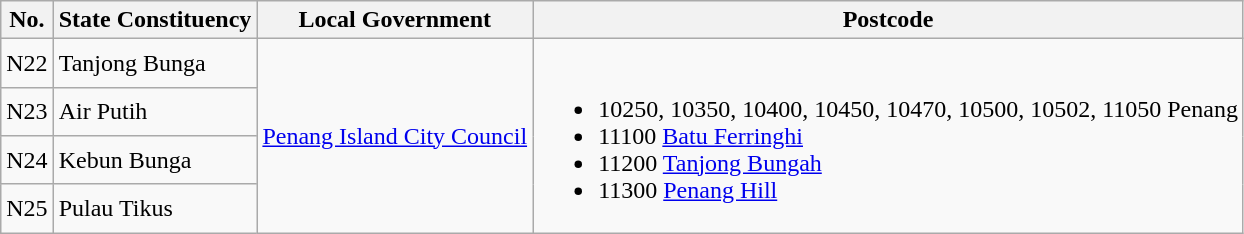<table class="wikitable">
<tr>
<th>No.</th>
<th>State Constituency</th>
<th>Local Government</th>
<th>Postcode</th>
</tr>
<tr>
<td>N22</td>
<td>Tanjong Bunga</td>
<td rowspan="4"><a href='#'>Penang Island City Council</a></td>
<td rowspan="4"><br><ul><li>10250, 10350, 10400, 10450, 10470, 10500, 10502, 11050 Penang</li><li>11100 <a href='#'>Batu Ferringhi</a></li><li>11200 <a href='#'>Tanjong Bungah</a></li><li>11300 <a href='#'>Penang Hill</a></li></ul></td>
</tr>
<tr>
<td>N23</td>
<td>Air Putih</td>
</tr>
<tr>
<td>N24</td>
<td>Kebun Bunga</td>
</tr>
<tr>
<td>N25</td>
<td>Pulau Tikus</td>
</tr>
</table>
